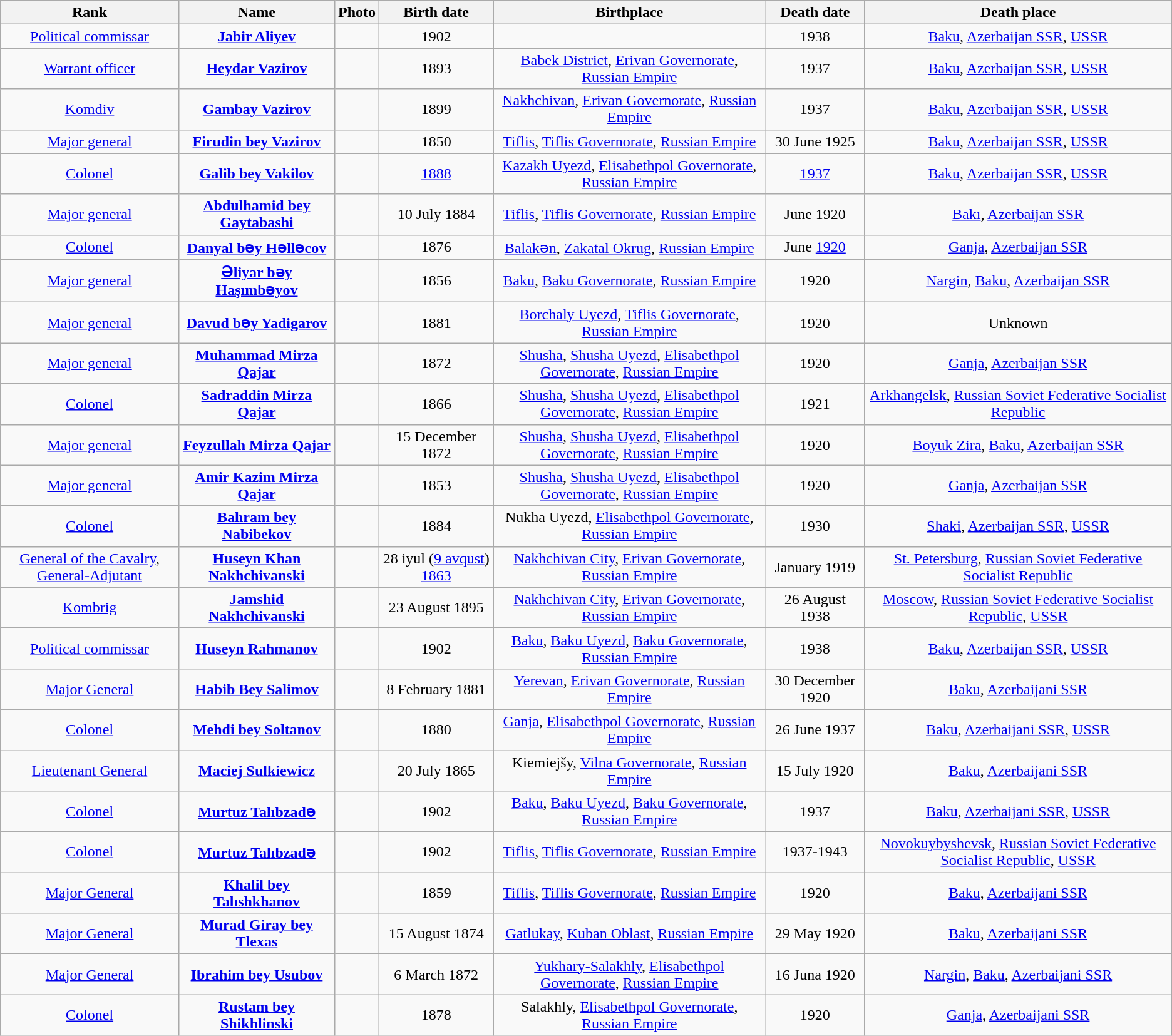<table class=wikitable style="text-align:center;">
<tr>
<th>Rank</th>
<th>Name</th>
<th>Photo</th>
<th>Birth date</th>
<th>Birthplace</th>
<th>Death date</th>
<th>Death place</th>
</tr>
<tr>
<td><a href='#'>Political commissar</a></td>
<td><strong><a href='#'>Jabir Aliyev</a></strong></td>
<td></td>
<td>1902</td>
<td></td>
<td>1938</td>
<td><a href='#'>Baku</a>, <a href='#'>Azerbaijan SSR</a>, <a href='#'>USSR</a></td>
</tr>
<tr>
<td><a href='#'>Warrant officer</a></td>
<td><strong><a href='#'>Heydar Vazirov</a></strong></td>
<td></td>
<td>1893</td>
<td><a href='#'>Babek District</a>, <a href='#'>Erivan Governorate</a>, <a href='#'>Russian Empire</a></td>
<td>1937</td>
<td><a href='#'>Baku</a>, <a href='#'>Azerbaijan SSR</a>, <a href='#'>USSR</a></td>
</tr>
<tr>
<td><a href='#'>Komdiv</a></td>
<td><strong><a href='#'>Gambay Vazirov</a> </strong></td>
<td></td>
<td>1899</td>
<td><a href='#'>Nakhchivan</a>, <a href='#'>Erivan Governorate</a>, <a href='#'>Russian Empire</a></td>
<td>1937</td>
<td><a href='#'>Baku</a>, <a href='#'>Azerbaijan SSR</a>, <a href='#'>USSR</a></td>
</tr>
<tr>
<td><a href='#'>Major general</a></td>
<td><strong><a href='#'>Firudin bey Vazirov</a></strong></td>
<td></td>
<td>1850</td>
<td><a href='#'>Tiflis</a>, <a href='#'>Tiflis Governorate</a>, <a href='#'>Russian Empire</a></td>
<td>30 June 1925</td>
<td><a href='#'>Baku</a>, <a href='#'>Azerbaijan SSR</a>, <a href='#'>USSR</a></td>
</tr>
<tr>
<td><a href='#'>Colonel</a></td>
<td><strong> <a href='#'>Galib bey Vakilov</a></strong></td>
<td></td>
<td><a href='#'>1888</a></td>
<td><a href='#'>Kazakh Uyezd</a>, <a href='#'>Elisabethpol Governorate</a>, <a href='#'>Russian Empire</a></td>
<td><a href='#'>1937</a></td>
<td><a href='#'>Baku</a>, <a href='#'>Azerbaijan SSR</a>, <a href='#'>USSR</a></td>
</tr>
<tr>
<td><a href='#'>Major general</a></td>
<td><strong> <a href='#'>Abdulhamid bey Gaytabashi</a></strong></td>
<td></td>
<td>10 July 1884</td>
<td><a href='#'>Tiflis</a>,  <a href='#'>Tiflis Governorate</a>, <a href='#'>Russian Empire</a></td>
<td>June 1920</td>
<td><a href='#'>Bakı</a>, <a href='#'>Azerbaijan SSR</a></td>
</tr>
<tr>
<td><a href='#'>Colonel</a></td>
<td><strong> <a href='#'>Danyal bəy Həlləcov</a></strong></td>
<td></td>
<td>1876</td>
<td><a href='#'>Balakən</a>, <a href='#'>Zakatal Okrug</a>, <a href='#'>Russian Empire</a></td>
<td>June <a href='#'>1920</a></td>
<td><a href='#'>Ganja</a>, <a href='#'>Azerbaijan SSR</a></td>
</tr>
<tr>
<td><a href='#'>Major general</a></td>
<td><strong><a href='#'>Əliyar bəy Haşımbəyov</a></strong></td>
<td></td>
<td>1856</td>
<td><a href='#'>Baku</a>, <a href='#'>Baku Governorate</a>, <a href='#'>Russian Empire</a></td>
<td>1920</td>
<td><a href='#'>Nargin</a>, <a href='#'>Baku</a>, <a href='#'>Azerbaijan SSR</a></td>
</tr>
<tr>
<td><a href='#'>Major general</a></td>
<td><strong> <a href='#'>Davud bəy Yadigarov</a></strong></td>
<td></td>
<td>1881</td>
<td><a href='#'>Borchaly Uyezd</a>, <a href='#'>Tiflis Governorate</a>, <a href='#'>Russian Empire</a></td>
<td>1920</td>
<td>Unknown</td>
</tr>
<tr>
<td><a href='#'>Major general</a></td>
<td><strong><a href='#'>Muhammad Mirza Qajar</a></strong></td>
<td></td>
<td>1872</td>
<td><a href='#'>Shusha</a>, <a href='#'>Shusha Uyezd</a>, <a href='#'>Elisabethpol Governorate</a>, <a href='#'>Russian Empire</a></td>
<td>1920</td>
<td><a href='#'>Ganja</a>, <a href='#'>Azerbaijan SSR</a></td>
</tr>
<tr>
<td><a href='#'>Colonel</a></td>
<td><strong><a href='#'>Sadraddin Mirza Qajar</a></strong></td>
<td></td>
<td>1866</td>
<td><a href='#'>Shusha</a>, <a href='#'>Shusha Uyezd</a>, <a href='#'>Elisabethpol Governorate</a>, <a href='#'>Russian Empire</a></td>
<td>1921</td>
<td><a href='#'>Arkhangelsk</a>, <a href='#'>Russian Soviet Federative Socialist Republic</a></td>
</tr>
<tr>
<td><a href='#'>Major general</a></td>
<td><strong> <a href='#'>Feyzullah Mirza Qajar</a></strong></td>
<td></td>
<td>15 December 1872</td>
<td><a href='#'>Shusha</a>, <a href='#'>Shusha Uyezd</a>, <a href='#'>Elisabethpol Governorate</a>, <a href='#'>Russian Empire</a></td>
<td>1920</td>
<td><a href='#'>Boyuk Zira</a>, <a href='#'>Baku</a>, <a href='#'>Azerbaijan SSR</a></td>
</tr>
<tr>
<td><a href='#'>Major general</a></td>
<td><strong> <a href='#'>Amir Kazim Mirza Qajar</a> </strong></td>
<td></td>
<td>1853</td>
<td><a href='#'>Shusha</a>, <a href='#'>Shusha Uyezd</a>, <a href='#'>Elisabethpol Governorate</a>, <a href='#'>Russian Empire</a></td>
<td>1920</td>
<td><a href='#'>Ganja</a>, <a href='#'>Azerbaijan SSR</a></td>
</tr>
<tr>
<td><a href='#'>Colonel</a></td>
<td><strong><a href='#'>Bahram bey Nabibekov</a> </strong></td>
<td></td>
<td>1884</td>
<td>Nukha Uyezd, <a href='#'>Elisabethpol Governorate</a>, <a href='#'>Russian Empire</a></td>
<td>1930</td>
<td><a href='#'>Shaki</a>, <a href='#'>Azerbaijan SSR</a>, <a href='#'>USSR</a></td>
</tr>
<tr>
<td><a href='#'>General of the Cavalry</a>, <a href='#'>General-Adjutant</a></td>
<td><strong> <a href='#'>Huseyn Khan Nakhchivanski</a> </strong></td>
<td></td>
<td>28 iyul (<a href='#'>9 avqust</a>) <a href='#'>1863</a></td>
<td><a href='#'>Nakhchivan City</a>, <a href='#'>Erivan Governorate</a>, <a href='#'>Russian Empire</a></td>
<td>January 1919</td>
<td><a href='#'>St. Petersburg</a>, <a href='#'>Russian Soviet Federative Socialist Republic</a></td>
</tr>
<tr>
<td><a href='#'>Kombrig</a></td>
<td><strong><a href='#'>Jamshid Nakhchivanski</a></strong></td>
<td></td>
<td>23 August 1895</td>
<td><a href='#'>Nakhchivan City</a>, <a href='#'>Erivan Governorate</a>, <a href='#'>Russian Empire</a></td>
<td>26 August 1938</td>
<td><a href='#'>Moscow</a>, <a href='#'>Russian Soviet Federative Socialist Republic</a>, <a href='#'>USSR</a></td>
</tr>
<tr>
<td><a href='#'>Political commissar</a></td>
<td><strong><a href='#'>Huseyn Rahmanov</a></strong></td>
<td></td>
<td>1902</td>
<td><a href='#'>Baku</a>, <a href='#'>Baku Uyezd</a>, <a href='#'>Baku Governorate</a>, <a href='#'>Russian Empire</a></td>
<td>1938</td>
<td><a href='#'>Baku</a>, <a href='#'>Azerbaijan SSR</a>, <a href='#'>USSR</a></td>
</tr>
<tr>
<td><a href='#'>Major General</a></td>
<td><strong><a href='#'>Habib Bey Salimov</a></strong></td>
<td></td>
<td>8 February 1881</td>
<td><a href='#'>Yerevan</a>, <a href='#'>Erivan Governorate</a>, <a href='#'>Russian Empire</a></td>
<td>30 December 1920</td>
<td><a href='#'>Baku</a>, <a href='#'>Azerbaijani SSR</a></td>
</tr>
<tr>
<td><a href='#'>Colonel</a></td>
<td><strong> <a href='#'>Mehdi bey Soltanov</a></strong></td>
<td></td>
<td>1880</td>
<td><a href='#'>Ganja</a>, <a href='#'>Elisabethpol Governorate</a>, <a href='#'>Russian Empire</a></td>
<td>26 June 1937</td>
<td><a href='#'>Baku</a>, <a href='#'>Azerbaijani SSR</a>, <a href='#'>USSR</a></td>
</tr>
<tr>
<td><a href='#'>Lieutenant General</a></td>
<td><strong><a href='#'>Maciej Sulkiewicz</a> </strong></td>
<td></td>
<td>20 July 1865</td>
<td>Kiemiejšy, <a href='#'>Vilna Governorate</a>, <a href='#'>Russian Empire</a></td>
<td>15 July 1920</td>
<td><a href='#'>Baku</a>, <a href='#'>Azerbaijani SSR</a></td>
</tr>
<tr>
<td><a href='#'>Colonel</a></td>
<td><strong><a href='#'>Murtuz Talıbzadə</a> </strong></td>
<td></td>
<td>1902</td>
<td><a href='#'>Baku</a>, <a href='#'>Baku Uyezd</a>, <a href='#'>Baku Governorate</a>, <a href='#'>Russian Empire</a></td>
<td>1937</td>
<td><a href='#'>Baku</a>, <a href='#'>Azerbaijani SSR</a>, <a href='#'>USSR</a></td>
</tr>
<tr>
<td><a href='#'>Colonel</a></td>
<td><strong><a href='#'>Murtuz Talıbzadə</a> </strong></td>
<td></td>
<td>1902</td>
<td><a href='#'>Tiflis</a>,  <a href='#'>Tiflis Governorate</a>, <a href='#'>Russian Empire</a></td>
<td>1937-1943</td>
<td><a href='#'>Novokuybyshevsk</a>, <a href='#'>Russian Soviet Federative Socialist Republic</a>, <a href='#'>USSR</a></td>
</tr>
<tr>
<td><a href='#'>Major General</a></td>
<td><strong><a href='#'>Khalil bey Talıshkhanov</a></strong></td>
<td></td>
<td>1859</td>
<td><a href='#'>Tiflis</a>,  <a href='#'>Tiflis Governorate</a>, <a href='#'>Russian Empire</a></td>
<td>1920</td>
<td><a href='#'>Baku</a>, <a href='#'>Azerbaijani SSR</a></td>
</tr>
<tr>
<td><a href='#'>Major General</a></td>
<td><strong> <a href='#'>Murad Giray bey Tlexas</a></strong></td>
<td></td>
<td>15 August 1874</td>
<td><a href='#'>Gatlukay</a>, <a href='#'>Kuban Oblast</a>, <a href='#'>Russian Empire</a></td>
<td>29 May 1920</td>
<td><a href='#'>Baku</a>, <a href='#'>Azerbaijani SSR</a></td>
</tr>
<tr>
<td><a href='#'>Major General</a></td>
<td><strong><a href='#'>Ibrahim bey Usubov</a></strong></td>
<td></td>
<td>6 March 1872</td>
<td><a href='#'>Yukhary-Salakhly</a>, <a href='#'>Elisabethpol Governorate</a>, <a href='#'>Russian Empire</a></td>
<td>16 Juna 1920</td>
<td><a href='#'>Nargin</a>, <a href='#'>Baku</a>, <a href='#'>Azerbaijani SSR</a></td>
</tr>
<tr>
<td><a href='#'>Colonel</a></td>
<td><strong><a href='#'>Rustam bey Shikhlinski</a></strong></td>
<td></td>
<td>1878</td>
<td>Salakhly, <a href='#'>Elisabethpol Governorate</a>, <a href='#'>Russian Empire</a></td>
<td>1920</td>
<td><a href='#'>Ganja</a>, <a href='#'>Azerbaijani SSR</a></td>
</tr>
</table>
